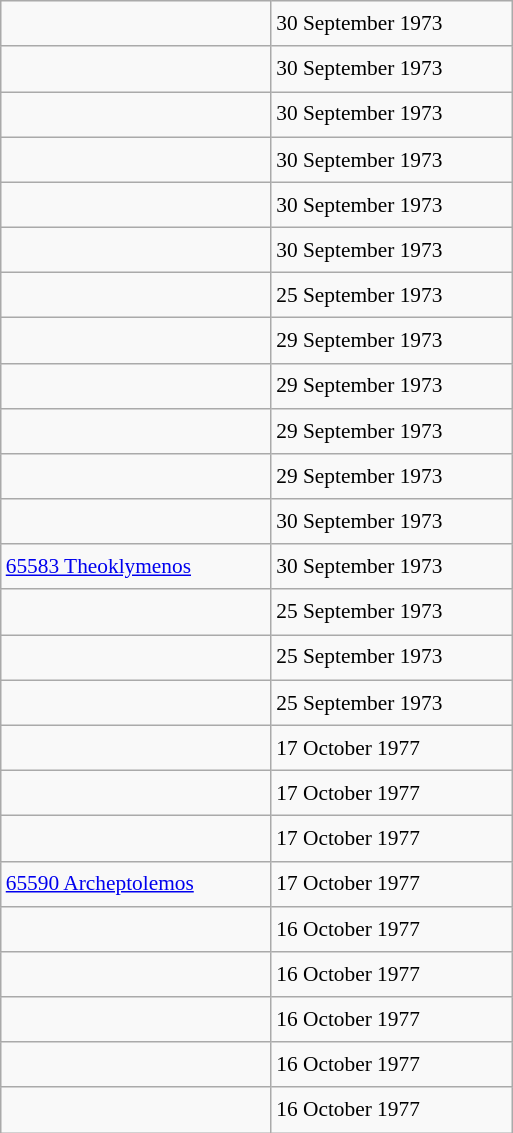<table class="wikitable" style="font-size: 89%; float: left; width: 24em; margin-right: 1em; line-height: 1.65em">
<tr>
<td></td>
<td>30 September 1973</td>
</tr>
<tr>
<td></td>
<td>30 September 1973</td>
</tr>
<tr>
<td></td>
<td>30 September 1973</td>
</tr>
<tr>
<td></td>
<td>30 September 1973</td>
</tr>
<tr>
<td></td>
<td>30 September 1973</td>
</tr>
<tr>
<td></td>
<td>30 September 1973</td>
</tr>
<tr>
<td></td>
<td>25 September 1973</td>
</tr>
<tr>
<td></td>
<td>29 September 1973</td>
</tr>
<tr>
<td></td>
<td>29 September 1973</td>
</tr>
<tr>
<td></td>
<td>29 September 1973</td>
</tr>
<tr>
<td></td>
<td>29 September 1973</td>
</tr>
<tr>
<td></td>
<td>30 September 1973</td>
</tr>
<tr>
<td><a href='#'>65583 Theoklymenos</a></td>
<td>30 September 1973</td>
</tr>
<tr>
<td></td>
<td>25 September 1973</td>
</tr>
<tr>
<td></td>
<td>25 September 1973</td>
</tr>
<tr>
<td></td>
<td>25 September 1973</td>
</tr>
<tr>
<td></td>
<td>17 October 1977</td>
</tr>
<tr>
<td></td>
<td>17 October 1977</td>
</tr>
<tr>
<td></td>
<td>17 October 1977</td>
</tr>
<tr>
<td><a href='#'>65590 Archeptolemos</a></td>
<td>17 October 1977</td>
</tr>
<tr>
<td></td>
<td>16 October 1977</td>
</tr>
<tr>
<td></td>
<td>16 October 1977</td>
</tr>
<tr>
<td></td>
<td>16 October 1977</td>
</tr>
<tr>
<td></td>
<td>16 October 1977</td>
</tr>
<tr>
<td></td>
<td>16 October 1977</td>
</tr>
</table>
